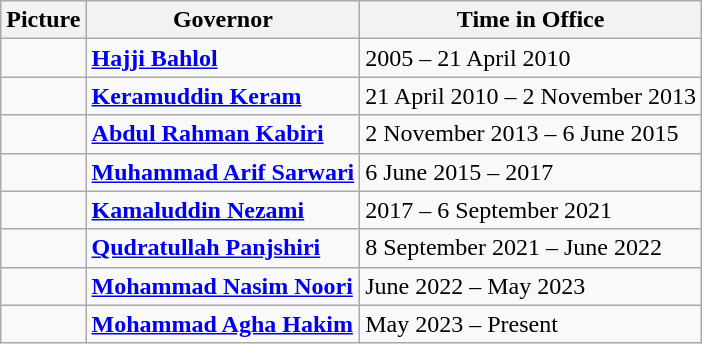<table class="wikitable">
<tr>
<th>Picture</th>
<th>Governor</th>
<th>Time in Office</th>
</tr>
<tr>
<td></td>
<td><strong><a href='#'>Hajji Bahlol</a></strong></td>
<td>2005 – 21 April 2010</td>
</tr>
<tr>
<td></td>
<td><strong><a href='#'>Keramuddin Keram</a> </strong></td>
<td>21 April 2010 – 2 November 2013</td>
</tr>
<tr>
<td></td>
<td><strong><a href='#'>Abdul Rahman Kabiri</a></strong></td>
<td>2 November 2013 – 6 June 2015</td>
</tr>
<tr>
<td></td>
<td><strong><a href='#'>Muhammad Arif Sarwari</a></strong></td>
<td>6 June 2015 – 2017</td>
</tr>
<tr>
<td></td>
<td><strong><a href='#'>Kamaluddin Nezami</a></strong></td>
<td>2017 – 6 September 2021</td>
</tr>
<tr>
<td></td>
<td><strong><a href='#'>Qudratullah Panjshiri</a></strong></td>
<td>8 September 2021 – June 2022</td>
</tr>
<tr>
<td></td>
<td><strong><a href='#'>Mohammad Nasim Noori</a></strong></td>
<td>June 2022 – May 2023</td>
</tr>
<tr>
<td></td>
<td><strong><a href='#'>Mohammad Agha Hakim</a></strong></td>
<td>May 2023 – Present</td>
</tr>
</table>
